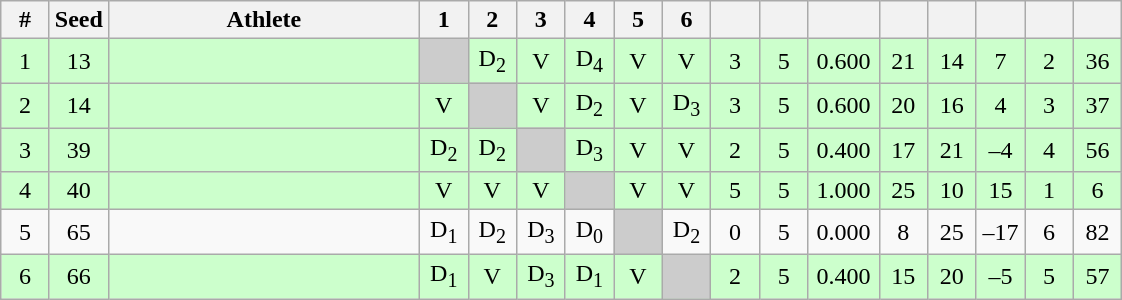<table class="wikitable" style="text-align:center">
<tr>
<th width="25">#</th>
<th width="25">Seed</th>
<th width="200">Athlete</th>
<th width="25">1</th>
<th width="25">2</th>
<th width="25">3</th>
<th width="25">4</th>
<th width="25">5</th>
<th width="25">6</th>
<th width="25"></th>
<th width="25"></th>
<th width="40"></th>
<th width="25"></th>
<th width="25"></th>
<th width="25"></th>
<th width="25"></th>
<th width="25"></th>
</tr>
<tr bgcolor="#ccffcc">
<td>1</td>
<td>13</td>
<td align=left></td>
<td bgcolor="#cccccc"></td>
<td>D<sub>2</sub></td>
<td>V</td>
<td>D<sub>4</sub></td>
<td>V</td>
<td>V</td>
<td>3</td>
<td>5</td>
<td>0.600</td>
<td>21</td>
<td>14</td>
<td>7</td>
<td>2</td>
<td>36</td>
</tr>
<tr bgcolor="#ccffcc">
<td>2</td>
<td>14</td>
<td align=left></td>
<td>V</td>
<td bgcolor="#cccccc"></td>
<td>V</td>
<td>D<sub>2</sub></td>
<td>V</td>
<td>D<sub>3</sub></td>
<td>3</td>
<td>5</td>
<td>0.600</td>
<td>20</td>
<td>16</td>
<td>4</td>
<td>3</td>
<td>37</td>
</tr>
<tr bgcolor="#ccffcc">
<td>3</td>
<td>39</td>
<td align=left></td>
<td>D<sub>2</sub></td>
<td>D<sub>2</sub></td>
<td bgcolor="#cccccc"></td>
<td>D<sub>3</sub></td>
<td>V</td>
<td>V</td>
<td>2</td>
<td>5</td>
<td>0.400</td>
<td>17</td>
<td>21</td>
<td>–4</td>
<td>4</td>
<td>56</td>
</tr>
<tr bgcolor="#ccffcc">
<td>4</td>
<td>40</td>
<td align=left></td>
<td>V</td>
<td>V</td>
<td>V</td>
<td bgcolor="#cccccc"></td>
<td>V</td>
<td>V</td>
<td>5</td>
<td>5</td>
<td>1.000</td>
<td>25</td>
<td>10</td>
<td>15</td>
<td>1</td>
<td>6</td>
</tr>
<tr>
<td>5</td>
<td>65</td>
<td align=left></td>
<td>D<sub>1</sub></td>
<td>D<sub>2</sub></td>
<td>D<sub>3</sub></td>
<td>D<sub>0</sub></td>
<td bgcolor="#cccccc"></td>
<td>D<sub>2</sub></td>
<td>0</td>
<td>5</td>
<td>0.000</td>
<td>8</td>
<td>25</td>
<td>–17</td>
<td>6</td>
<td>82</td>
</tr>
<tr bgcolor="#ccffcc">
<td>6</td>
<td>66</td>
<td align=left></td>
<td>D<sub>1</sub></td>
<td>V</td>
<td>D<sub>3</sub></td>
<td>D<sub>1</sub></td>
<td>V</td>
<td bgcolor="#cccccc"></td>
<td>2</td>
<td>5</td>
<td>0.400</td>
<td>15</td>
<td>20</td>
<td>–5</td>
<td>5</td>
<td>57</td>
</tr>
</table>
